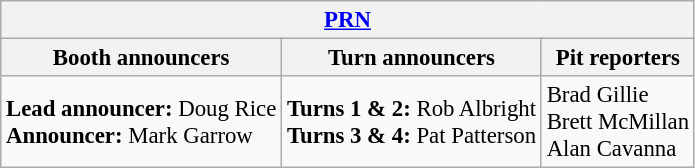<table class="wikitable" style="font-size: 95%">
<tr>
<th colspan="3"><a href='#'>PRN</a></th>
</tr>
<tr>
<th>Booth announcers</th>
<th>Turn announcers</th>
<th>Pit reporters</th>
</tr>
<tr>
<td><strong>Lead announcer:</strong> Doug Rice<br><strong>Announcer:</strong> Mark Garrow</td>
<td><strong>Turns 1 & 2:</strong> Rob Albright<br><strong>Turns 3 & 4:</strong> Pat Patterson</td>
<td>Brad Gillie<br>Brett McMillan<br>Alan Cavanna</td>
</tr>
</table>
